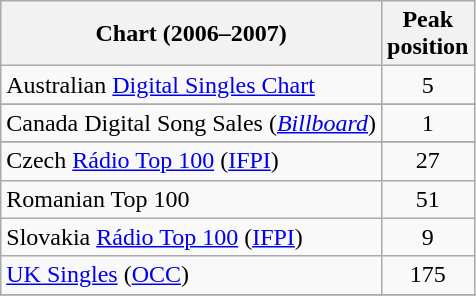<table class="wikitable sortable">
<tr>
<th>Chart (2006–2007)</th>
<th>Peak<br>position</th>
</tr>
<tr>
<td>Australian <a href='#'>Digital Singles Chart</a></td>
<td align="center">5</td>
</tr>
<tr>
</tr>
<tr>
<td>Canada Digital Song Sales (<em><a href='#'>Billboard</a></em>)</td>
<td align="center">1</td>
</tr>
<tr>
</tr>
<tr>
</tr>
<tr>
</tr>
<tr>
<td align="left">Czech <a href='#'>Rádio Top 100</a> (<a href='#'>IFPI</a>)</td>
<td align="center">27</td>
</tr>
<tr>
<td align="left">Romanian Top 100</td>
<td align="center">51</td>
</tr>
<tr>
<td align="left">Slovakia <a href='#'>Rádio Top 100</a> (<a href='#'>IFPI</a>)</td>
<td align="center">9</td>
</tr>
<tr>
<td align="left"><a href='#'>UK Singles</a> (<a href='#'>OCC</a>)</td>
<td align="center">175</td>
</tr>
<tr>
</tr>
<tr>
</tr>
<tr>
</tr>
<tr>
</tr>
</table>
